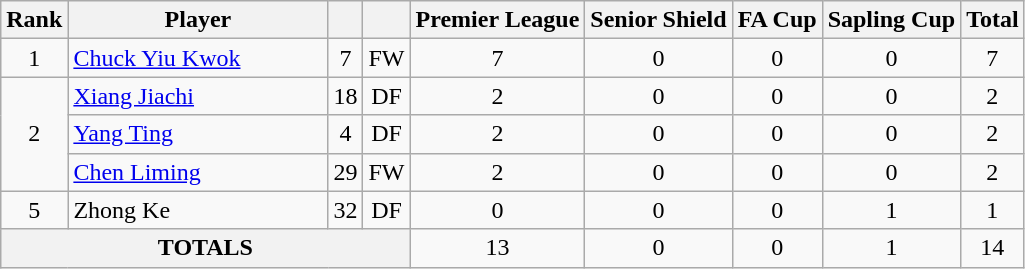<table class="wikitable">
<tr>
<th>Rank</th>
<th style="width:166px;">Player</th>
<th></th>
<th></th>
<th>Premier League</th>
<th>Senior Shield</th>
<th>FA Cup</th>
<th>Sapling Cup</th>
<th>Total</th>
</tr>
<tr>
<td align=center>1</td>
<td> <a href='#'>Chuck Yiu Kwok</a></td>
<td align=center>7</td>
<td align=center>FW</td>
<td align=center>7</td>
<td align=center>0</td>
<td align=center>0</td>
<td align=center>0</td>
<td align=center>7</td>
</tr>
<tr>
<td align=center rowspan=3>2</td>
<td> <a href='#'>Xiang Jiachi</a></td>
<td align=center>18</td>
<td align=center>DF</td>
<td align=center>2</td>
<td align=center>0</td>
<td align=center>0</td>
<td align=center>0</td>
<td align=center>2</td>
</tr>
<tr>
<td> <a href='#'>Yang Ting</a></td>
<td align=center>4</td>
<td align=center>DF</td>
<td align=center>2</td>
<td align=center>0</td>
<td align=center>0</td>
<td align=center>0</td>
<td align=center>2</td>
</tr>
<tr>
<td> <a href='#'>Chen Liming</a></td>
<td align=center>29</td>
<td align=center>FW</td>
<td align=center>2</td>
<td align=center>0</td>
<td align=center>0</td>
<td align=center>0</td>
<td align=center>2</td>
</tr>
<tr>
<td align=center>5</td>
<td> Zhong Ke</td>
<td align=center>32</td>
<td align=center>DF</td>
<td align=center>0</td>
<td align=center>0</td>
<td align=center>0</td>
<td align=center>1</td>
<td align=center>1</td>
</tr>
<tr>
<th align=center colspan=4>TOTALS</th>
<td align=center>13</td>
<td align=center>0</td>
<td align=center>0</td>
<td align=center>1</td>
<td align=center>14</td>
</tr>
</table>
